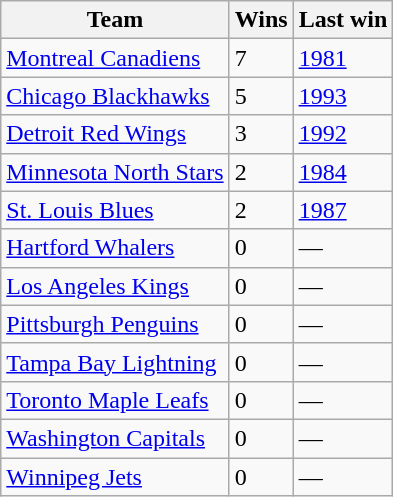<table class="wikitable">
<tr>
<th>Team</th>
<th>Wins</th>
<th>Last win</th>
</tr>
<tr>
<td><a href='#'>Montreal Canadiens</a></td>
<td>7</td>
<td><a href='#'>1981</a></td>
</tr>
<tr>
<td><a href='#'>Chicago Blackhawks</a></td>
<td>5</td>
<td><a href='#'>1993</a></td>
</tr>
<tr>
<td><a href='#'>Detroit Red Wings</a></td>
<td>3</td>
<td><a href='#'>1992</a></td>
</tr>
<tr>
<td><a href='#'>Minnesota North Stars</a></td>
<td>2</td>
<td><a href='#'>1984</a></td>
</tr>
<tr>
<td><a href='#'>St. Louis Blues</a></td>
<td>2</td>
<td><a href='#'>1987</a></td>
</tr>
<tr>
<td><a href='#'>Hartford Whalers</a></td>
<td>0</td>
<td>—</td>
</tr>
<tr>
<td><a href='#'>Los Angeles Kings</a></td>
<td>0</td>
<td>—</td>
</tr>
<tr>
<td><a href='#'>Pittsburgh Penguins</a></td>
<td>0</td>
<td>—</td>
</tr>
<tr>
<td><a href='#'>Tampa Bay Lightning</a></td>
<td>0</td>
<td>—</td>
</tr>
<tr>
<td><a href='#'>Toronto Maple Leafs</a></td>
<td>0</td>
<td>—</td>
</tr>
<tr>
<td><a href='#'>Washington Capitals</a></td>
<td>0</td>
<td>—</td>
</tr>
<tr>
<td><a href='#'>Winnipeg Jets</a></td>
<td>0</td>
<td>—</td>
</tr>
</table>
